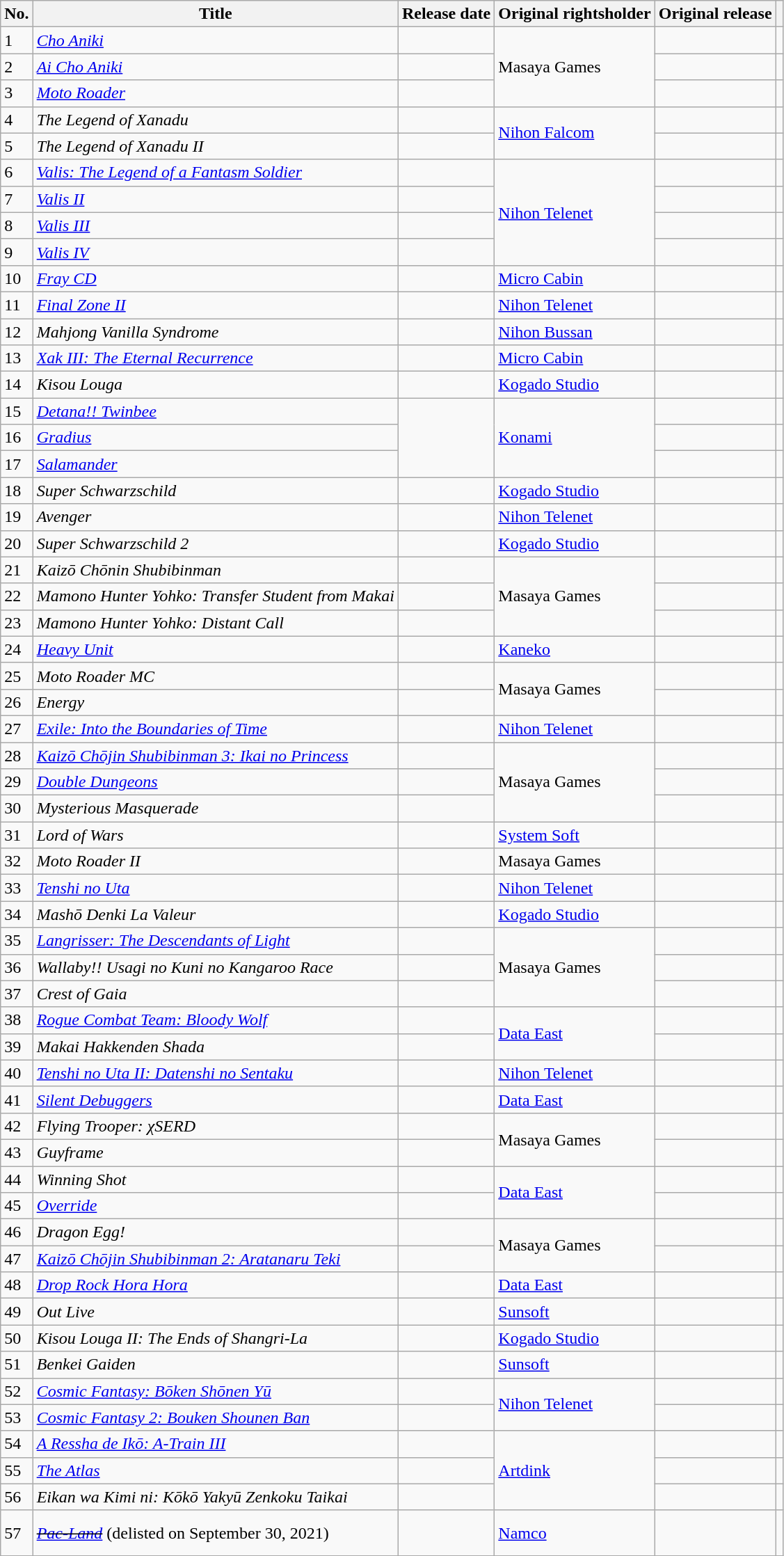<table class="wikitable sortable" width="auto">
<tr>
<th>No.</th>
<th>Title</th>
<th>Release date</th>
<th>Original rightsholder</th>
<th>Original release</th>
<th></th>
</tr>
<tr>
<td>1</td>
<td><a href='#'><em>Cho Aniki</em></a><em></em></td>
<td></td>
<td rowspan="3">Masaya Games</td>
<td></td>
<td><br></td>
</tr>
<tr>
<td>2</td>
<td><em><a href='#'>Ai Cho Aniki</a></em></td>
<td></td>
<td></td>
<td><br></td>
</tr>
<tr>
<td>3</td>
<td><em><a href='#'>Moto Roader</a></em></td>
<td></td>
<td></td>
<td></td>
</tr>
<tr>
<td>4</td>
<td><em>The Legend of Xanadu</em></td>
<td><em></em></td>
<td rowspan="2"><a href='#'>Nihon Falcom</a></td>
<td></td>
<td><br></td>
</tr>
<tr>
<td>5</td>
<td><em>The Legend of Xanadu II</em></td>
<td><em></em></td>
<td></td>
<td><br></td>
</tr>
<tr>
<td>6</td>
<td><a href='#'><em>Valis: The Legend of a Fantasm Soldier</em></a></td>
<td></td>
<td rowspan="4"><a href='#'>Nihon Telenet</a></td>
<td></td>
<td></td>
</tr>
<tr>
<td>7</td>
<td><em><a href='#'>Valis II</a></em></td>
<td></td>
<td></td>
<td></td>
</tr>
<tr>
<td>8</td>
<td><em><a href='#'>Valis III</a></em></td>
<td></td>
<td></td>
<td></td>
</tr>
<tr>
<td>9</td>
<td><em><a href='#'>Valis IV</a></em></td>
<td></td>
<td></td>
<td></td>
</tr>
<tr>
<td>10</td>
<td><em><a href='#'>Fray CD</a></em></td>
<td></td>
<td><a href='#'>Micro Cabin</a></td>
<td></td>
<td></td>
</tr>
<tr>
<td>11</td>
<td><em><a href='#'>Final Zone II</a></em></td>
<td></td>
<td><a href='#'>Nihon Telenet</a></td>
<td></td>
<td></td>
</tr>
<tr>
<td>12</td>
<td><em>Mahjong Vanilla Syndrome</em></td>
<td></td>
<td><a href='#'>Nihon Bussan</a></td>
<td></td>
<td></td>
</tr>
<tr>
<td>13</td>
<td><em><a href='#'>Xak III: The Eternal Recurrence</a></em></td>
<td></td>
<td><a href='#'>Micro Cabin</a></td>
<td></td>
<td></td>
</tr>
<tr>
<td>14</td>
<td><em>Kisou Louga</em></td>
<td></td>
<td><a href='#'>Kogado Studio</a></td>
<td></td>
<td></td>
</tr>
<tr>
<td>15</td>
<td><em><a href='#'>Detana!! Twinbee</a></em></td>
<td rowspan="3"></td>
<td rowspan="3"><a href='#'>Konami</a></td>
<td></td>
<td></td>
</tr>
<tr>
<td>16</td>
<td><a href='#'><em>Gradius</em></a></td>
<td></td>
<td></td>
</tr>
<tr>
<td>17</td>
<td><a href='#'><em>Salamander</em></a></td>
<td></td>
<td></td>
</tr>
<tr>
<td>18</td>
<td><em>Super Schwarzschild</em></td>
<td></td>
<td><a href='#'>Kogado Studio</a></td>
<td></td>
<td></td>
</tr>
<tr>
<td>19</td>
<td><em>Avenger</em></td>
<td></td>
<td><a href='#'>Nihon Telenet</a></td>
<td></td>
<td></td>
</tr>
<tr>
<td>20</td>
<td><em>Super Schwarzschild 2</em></td>
<td></td>
<td><a href='#'>Kogado Studio</a></td>
<td></td>
<td></td>
</tr>
<tr>
<td>21</td>
<td><em>Kaizō Chōnin Shubibinman</em></td>
<td></td>
<td rowspan="3">Masaya Games</td>
<td></td>
<td></td>
</tr>
<tr>
<td>22</td>
<td><em>Mamono Hunter Yohko: Transfer Student from Makai</em></td>
<td></td>
<td></td>
<td></td>
</tr>
<tr>
<td>23</td>
<td><em>Mamono Hunter Yohko: Distant Call</em></td>
<td></td>
<td></td>
<td></td>
</tr>
<tr>
<td>24</td>
<td><em><a href='#'>Heavy Unit</a></em></td>
<td></td>
<td><a href='#'>Kaneko</a></td>
<td></td>
<td></td>
</tr>
<tr>
<td>25</td>
<td><em>Moto Roader MC</em></td>
<td></td>
<td rowspan="2">Masaya Games</td>
<td></td>
<td></td>
</tr>
<tr>
<td>26</td>
<td><em>Energy</em></td>
<td></td>
<td></td>
<td></td>
</tr>
<tr>
<td>27</td>
<td><a href='#'><em>Exile: Into the Boundaries of Time</em></a></td>
<td></td>
<td><a href='#'>Nihon Telenet</a></td>
<td></td>
<td></td>
</tr>
<tr>
<td>28</td>
<td><em><a href='#'>Kaizō Chōjin Shubibinman 3: Ikai no Princess</a></em></td>
<td></td>
<td rowspan="3">Masaya Games</td>
<td></td>
<td></td>
</tr>
<tr>
<td>29</td>
<td><em><a href='#'>Double Dungeons</a></em></td>
<td></td>
<td></td>
<td></td>
</tr>
<tr>
<td>30</td>
<td><em>Mysterious Masquerade</em></td>
<td></td>
<td></td>
<td></td>
</tr>
<tr>
<td>31</td>
<td><em>Lord of Wars</em></td>
<td></td>
<td><a href='#'>System Soft</a></td>
<td></td>
<td></td>
</tr>
<tr>
<td>32</td>
<td><em>Moto Roader II</em></td>
<td></td>
<td>Masaya Games</td>
<td></td>
<td></td>
</tr>
<tr>
<td>33</td>
<td><em><a href='#'>Tenshi no Uta</a></em></td>
<td></td>
<td><a href='#'>Nihon Telenet</a></td>
<td></td>
<td></td>
</tr>
<tr>
<td>34</td>
<td><em>Mashō Denki La Valeur</em></td>
<td></td>
<td><a href='#'>Kogado Studio</a></td>
<td></td>
<td></td>
</tr>
<tr>
<td>35</td>
<td><em><a href='#'>Langrisser: The Descendants of Light</a></em></td>
<td></td>
<td rowspan="3">Masaya Games</td>
<td></td>
<td></td>
</tr>
<tr>
<td>36</td>
<td><em>Wallaby!! Usagi no Kuni no Kangaroo Race</em></td>
<td></td>
<td></td>
<td></td>
</tr>
<tr>
<td>37</td>
<td><em>Crest of Gaia</em></td>
<td></td>
<td></td>
<td></td>
</tr>
<tr>
<td>38</td>
<td><a href='#'><em>Rogue Combat Team: Bloody Wolf</em></a></td>
<td></td>
<td rowspan="2"><a href='#'>Data East</a></td>
<td></td>
<td></td>
</tr>
<tr>
<td>39</td>
<td><em>Makai Hakkenden Shada</em></td>
<td></td>
<td></td>
<td></td>
</tr>
<tr>
<td>40</td>
<td><a href='#'><em>Tenshi no Uta II: Datenshi no Sentaku</em></a></td>
<td></td>
<td><a href='#'>Nihon Telenet</a></td>
<td></td>
<td></td>
</tr>
<tr>
<td>41</td>
<td><em><a href='#'>Silent Debuggers</a></em></td>
<td></td>
<td><a href='#'>Data East</a></td>
<td></td>
<td></td>
</tr>
<tr>
<td>42</td>
<td><em>Flying Trooper: χSERD</em></td>
<td></td>
<td rowspan="2">Masaya Games</td>
<td></td>
<td></td>
</tr>
<tr>
<td>43</td>
<td><em>Guyframe</em></td>
<td></td>
<td></td>
<td></td>
</tr>
<tr>
<td>44</td>
<td><em>Winning Shot</em></td>
<td></td>
<td rowspan="2"><a href='#'>Data East</a></td>
<td></td>
<td></td>
</tr>
<tr>
<td>45</td>
<td><a href='#'><em>Override</em></a></td>
<td></td>
<td></td>
<td></td>
</tr>
<tr>
<td>46</td>
<td><em>Dragon Egg!</em></td>
<td></td>
<td rowspan="2">Masaya Games</td>
<td></td>
<td></td>
</tr>
<tr>
<td>47</td>
<td><em><a href='#'>Kaizō Chōjin Shubibinman 2: Aratanaru Teki</a></em></td>
<td></td>
<td></td>
<td></td>
</tr>
<tr>
<td>48</td>
<td><em><a href='#'>Drop Rock Hora Hora</a></em></td>
<td></td>
<td><a href='#'>Data East</a></td>
<td></td>
<td></td>
</tr>
<tr>
<td>49</td>
<td><em>Out Live</em></td>
<td></td>
<td><a href='#'>Sunsoft</a></td>
<td></td>
<td></td>
</tr>
<tr>
<td>50</td>
<td><em>Kisou Louga II: The Ends of Shangri-La</em></td>
<td></td>
<td><a href='#'>Kogado Studio</a></td>
<td></td>
<td></td>
</tr>
<tr>
<td>51</td>
<td><em>Benkei Gaiden</em></td>
<td></td>
<td><a href='#'>Sunsoft</a></td>
<td></td>
<td></td>
</tr>
<tr>
<td>52</td>
<td><a href='#'><em>Cosmic Fantasy: Bōken Shōnen Yū</em></a></td>
<td></td>
<td rowspan="2"><a href='#'>Nihon Telenet</a></td>
<td></td>
<td></td>
</tr>
<tr>
<td>53</td>
<td><a href='#'><em>Cosmic Fantasy 2: Bouken Shounen Ban</em></a></td>
<td></td>
<td></td>
<td></td>
</tr>
<tr>
<td>54</td>
<td><a href='#'><em>A Ressha de Ikō: A-Train III</em></a></td>
<td></td>
<td rowspan="3"><a href='#'>Artdink</a></td>
<td></td>
<td></td>
</tr>
<tr>
<td>55</td>
<td><a href='#'><em>The Atlas</em></a></td>
<td></td>
<td></td>
<td></td>
</tr>
<tr>
<td>56</td>
<td><em>Eikan wa Kimi ni: Kōkō Yakyū Zenkoku Taikai</em></td>
<td></td>
<td></td>
<td></td>
</tr>
<tr>
<td>57</td>
<td><em><s><a href='#'>Pac-Land</a></s></em> (delisted on September 30, 2021)</td>
<td></td>
<td><a href='#'>Namco</a></td>
<td></td>
<td><br><br></td>
</tr>
</table>
